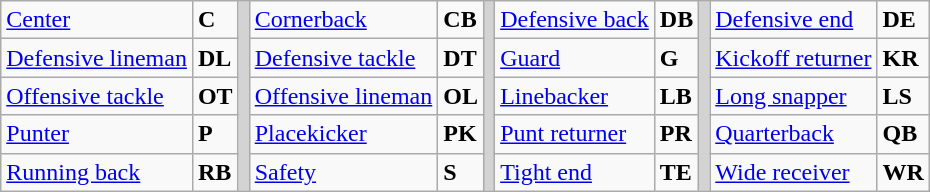<table class="wikitable">
<tr>
<td><a href='#'>Center</a></td>
<td><strong>C</strong></td>
<td rowSpan="6" style="background-color:lightgrey;"></td>
<td><a href='#'>Cornerback</a></td>
<td><strong>CB</strong></td>
<td rowSpan="6" style="background-color:lightgrey;"></td>
<td><a href='#'>Defensive back</a></td>
<td><strong>DB</strong></td>
<td rowSpan="6" style="background-color:lightgrey;"></td>
<td><a href='#'>Defensive end</a></td>
<td><strong>DE</strong></td>
</tr>
<tr>
<td><a href='#'>Defensive lineman</a></td>
<td><strong>DL</strong></td>
<td><a href='#'>Defensive tackle</a></td>
<td><strong>DT</strong></td>
<td><a href='#'>Guard</a></td>
<td><strong>G</strong></td>
<td><a href='#'>Kickoff returner</a></td>
<td><strong>KR</strong></td>
</tr>
<tr>
<td><a href='#'>Offensive tackle</a></td>
<td><strong>OT</strong></td>
<td><a href='#'>Offensive lineman</a></td>
<td><strong>OL</strong></td>
<td><a href='#'>Linebacker</a></td>
<td><strong>LB</strong></td>
<td><a href='#'>Long snapper</a></td>
<td><strong>LS</strong></td>
</tr>
<tr>
<td><a href='#'>Punter</a></td>
<td><strong>P</strong></td>
<td><a href='#'>Placekicker</a></td>
<td><strong>PK</strong></td>
<td><a href='#'>Punt returner</a></td>
<td><strong>PR</strong></td>
<td><a href='#'>Quarterback</a></td>
<td><strong>QB</strong></td>
</tr>
<tr>
<td><a href='#'>Running back</a></td>
<td><strong>RB</strong></td>
<td><a href='#'>Safety</a></td>
<td><strong>S</strong></td>
<td><a href='#'>Tight end</a></td>
<td><strong>TE</strong></td>
<td><a href='#'>Wide receiver</a></td>
<td><strong>WR</strong></td>
</tr>
</table>
